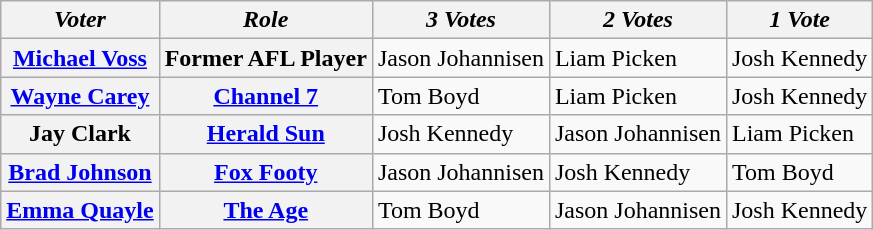<table class="wikitable">
<tr>
<th><em>Voter</em></th>
<th><em>Role</em></th>
<th><em>3 Votes</em></th>
<th><em>2 Votes</em></th>
<th><em>1 Vote</em></th>
</tr>
<tr>
<th><a href='#'>Michael Voss</a></th>
<th>Former AFL Player</th>
<td>Jason Johannisen</td>
<td>Liam Picken</td>
<td>Josh Kennedy</td>
</tr>
<tr>
<th><a href='#'>Wayne Carey</a></th>
<th><a href='#'>Channel 7</a></th>
<td>Tom Boyd</td>
<td>Liam Picken</td>
<td>Josh Kennedy</td>
</tr>
<tr>
<th>Jay Clark</th>
<th><a href='#'>Herald Sun</a></th>
<td>Josh Kennedy</td>
<td>Jason Johannisen</td>
<td>Liam Picken</td>
</tr>
<tr>
<th><a href='#'>Brad Johnson</a></th>
<th><a href='#'>Fox Footy</a></th>
<td>Jason Johannisen</td>
<td>Josh Kennedy</td>
<td>Tom Boyd</td>
</tr>
<tr>
<th><a href='#'>Emma Quayle</a></th>
<th><a href='#'>The Age</a></th>
<td>Tom Boyd</td>
<td>Jason Johannisen</td>
<td>Josh Kennedy</td>
</tr>
</table>
